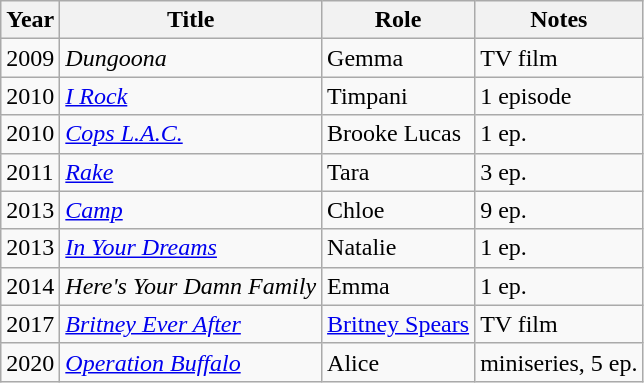<table class="wikitable sortable">
<tr>
<th>Year</th>
<th>Title</th>
<th>Role</th>
<th>Notes</th>
</tr>
<tr>
<td>2009</td>
<td><em>Dungoona</em></td>
<td>Gemma</td>
<td>TV film</td>
</tr>
<tr>
<td>2010</td>
<td><em><a href='#'>I Rock</a></em></td>
<td>Timpani</td>
<td>1 episode</td>
</tr>
<tr>
<td>2010</td>
<td><em><a href='#'>Cops L.A.C.</a></em></td>
<td>Brooke Lucas</td>
<td>1 ep.</td>
</tr>
<tr>
<td>2011</td>
<td><em><a href='#'>Rake</a></em></td>
<td>Tara</td>
<td>3 ep.</td>
</tr>
<tr>
<td>2013</td>
<td><em><a href='#'>Camp</a></em></td>
<td>Chloe</td>
<td>9 ep.</td>
</tr>
<tr>
<td>2013</td>
<td><em><a href='#'>In Your Dreams</a></em></td>
<td>Natalie</td>
<td>1 ep.</td>
</tr>
<tr>
<td>2014</td>
<td><em>Here's Your Damn Family</em></td>
<td>Emma</td>
<td>1 ep.</td>
</tr>
<tr>
<td>2017</td>
<td><em><a href='#'>Britney Ever After</a></em></td>
<td><a href='#'>Britney Spears</a></td>
<td>TV film</td>
</tr>
<tr>
<td>2020</td>
<td><em><a href='#'>Operation Buffalo</a></em></td>
<td>Alice</td>
<td>miniseries, 5 ep.</td>
</tr>
</table>
